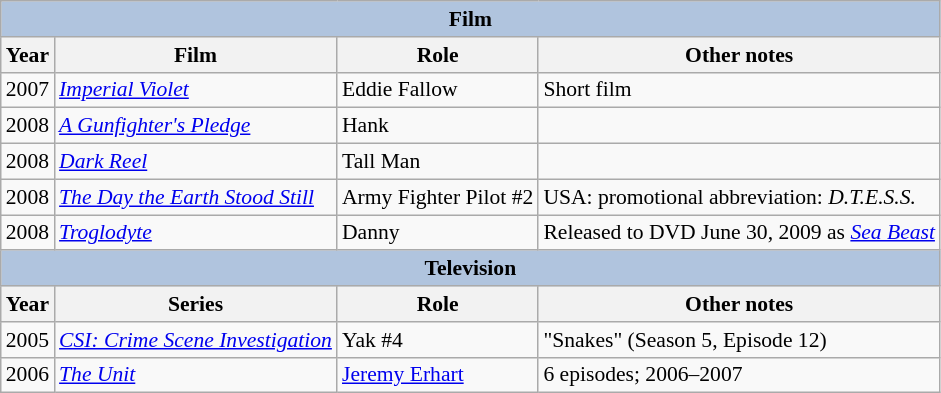<table class="wikitable" style="font-size: 90%;">
<tr>
<th colspan="4" style="background: LightSteelBlue;">Film</th>
</tr>
<tr>
<th>Year</th>
<th>Film</th>
<th>Role</th>
<th>Other notes</th>
</tr>
<tr>
<td>2007</td>
<td><em><a href='#'>Imperial Violet</a></em></td>
<td>Eddie Fallow</td>
<td>Short film</td>
</tr>
<tr>
<td>2008</td>
<td><em><a href='#'>A Gunfighter's Pledge</a></em></td>
<td>Hank</td>
<td></td>
</tr>
<tr>
<td>2008</td>
<td><em><a href='#'>Dark Reel</a></em></td>
<td>Tall Man</td>
<td></td>
</tr>
<tr>
<td>2008</td>
<td><em><a href='#'>The Day the Earth Stood Still</a></em></td>
<td>Army Fighter Pilot #2</td>
<td>USA: promotional abbreviation: <em>D.T.E.S.S.</em></td>
</tr>
<tr>
<td>2008</td>
<td><em><a href='#'>Troglodyte</a></em></td>
<td>Danny</td>
<td>Released to DVD June 30, 2009 as <em><a href='#'>Sea Beast</a></em></td>
</tr>
<tr>
<th colspan="4" style="background: LightSteelBlue;">Television</th>
</tr>
<tr>
<th>Year</th>
<th>Series</th>
<th>Role</th>
<th>Other notes</th>
</tr>
<tr>
<td>2005</td>
<td><em><a href='#'>CSI: Crime Scene Investigation</a></em></td>
<td>Yak #4</td>
<td>"Snakes" (Season 5, Episode 12)</td>
</tr>
<tr>
<td>2006</td>
<td><em><a href='#'>The Unit</a></em></td>
<td><a href='#'>Jeremy Erhart</a></td>
<td>6 episodes; 2006–2007</td>
</tr>
</table>
